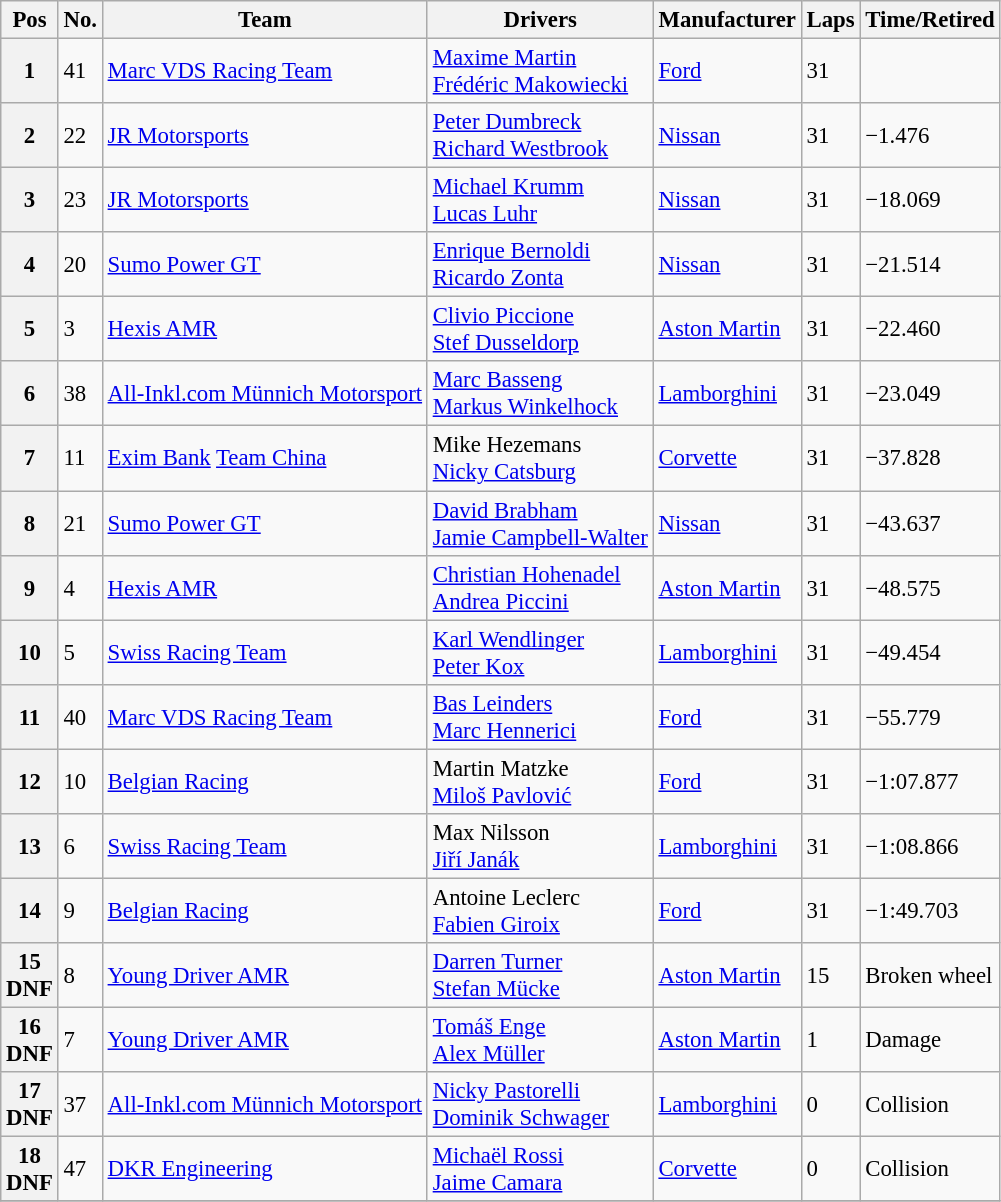<table class="wikitable" style="font-size: 95%;">
<tr>
<th>Pos</th>
<th>No.</th>
<th>Team</th>
<th>Drivers</th>
<th>Manufacturer</th>
<th>Laps</th>
<th>Time/Retired</th>
</tr>
<tr>
<th>1</th>
<td>41</td>
<td> <a href='#'>Marc VDS Racing Team</a></td>
<td> <a href='#'>Maxime Martin</a><br> <a href='#'>Frédéric Makowiecki</a></td>
<td><a href='#'>Ford</a></td>
<td>31</td>
<td></td>
</tr>
<tr>
<th>2</th>
<td>22</td>
<td> <a href='#'>JR Motorsports</a></td>
<td> <a href='#'>Peter Dumbreck</a><br> <a href='#'>Richard Westbrook</a></td>
<td><a href='#'>Nissan</a></td>
<td>31</td>
<td>−1.476</td>
</tr>
<tr>
<th>3</th>
<td>23</td>
<td> <a href='#'>JR Motorsports</a></td>
<td> <a href='#'>Michael Krumm</a><br> <a href='#'>Lucas Luhr</a></td>
<td><a href='#'>Nissan</a></td>
<td>31</td>
<td>−18.069</td>
</tr>
<tr>
<th>4</th>
<td>20</td>
<td> <a href='#'>Sumo Power GT</a></td>
<td> <a href='#'>Enrique Bernoldi</a><br> <a href='#'>Ricardo Zonta</a></td>
<td><a href='#'>Nissan</a></td>
<td>31</td>
<td>−21.514</td>
</tr>
<tr>
<th>5</th>
<td>3</td>
<td> <a href='#'>Hexis AMR</a></td>
<td> <a href='#'>Clivio Piccione</a><br> <a href='#'>Stef Dusseldorp</a></td>
<td><a href='#'>Aston Martin</a></td>
<td>31</td>
<td>−22.460</td>
</tr>
<tr>
<th>6</th>
<td>38</td>
<td> <a href='#'>All-Inkl.com Münnich Motorsport</a></td>
<td> <a href='#'>Marc Basseng</a><br> <a href='#'>Markus Winkelhock</a></td>
<td><a href='#'>Lamborghini</a></td>
<td>31</td>
<td>−23.049</td>
</tr>
<tr>
<th>7</th>
<td>11</td>
<td> <a href='#'>Exim Bank</a> <a href='#'>Team China</a></td>
<td> Mike Hezemans<br> <a href='#'>Nicky Catsburg</a></td>
<td><a href='#'>Corvette</a></td>
<td>31</td>
<td>−37.828</td>
</tr>
<tr>
<th>8</th>
<td>21</td>
<td> <a href='#'>Sumo Power GT</a></td>
<td> <a href='#'>David Brabham</a><br> <a href='#'>Jamie Campbell-Walter</a></td>
<td><a href='#'>Nissan</a></td>
<td>31</td>
<td>−43.637</td>
</tr>
<tr>
<th>9</th>
<td>4</td>
<td> <a href='#'>Hexis AMR</a></td>
<td> <a href='#'>Christian Hohenadel</a><br> <a href='#'>Andrea Piccini</a></td>
<td><a href='#'>Aston Martin</a></td>
<td>31</td>
<td>−48.575</td>
</tr>
<tr>
<th>10</th>
<td>5</td>
<td> <a href='#'>Swiss Racing Team</a></td>
<td> <a href='#'>Karl Wendlinger</a><br> <a href='#'>Peter Kox</a></td>
<td><a href='#'>Lamborghini</a></td>
<td>31</td>
<td>−49.454</td>
</tr>
<tr>
<th>11</th>
<td>40</td>
<td> <a href='#'>Marc VDS Racing Team</a></td>
<td> <a href='#'>Bas Leinders</a><br> <a href='#'>Marc Hennerici</a></td>
<td><a href='#'>Ford</a></td>
<td>31</td>
<td>−55.779</td>
</tr>
<tr>
<th>12</th>
<td>10</td>
<td> <a href='#'>Belgian Racing</a></td>
<td> Martin Matzke<br> <a href='#'>Miloš Pavlović</a></td>
<td><a href='#'>Ford</a></td>
<td>31</td>
<td>−1:07.877</td>
</tr>
<tr>
<th>13</th>
<td>6</td>
<td> <a href='#'>Swiss Racing Team</a></td>
<td> Max Nilsson<br> <a href='#'>Jiří Janák</a></td>
<td><a href='#'>Lamborghini</a></td>
<td>31</td>
<td>−1:08.866</td>
</tr>
<tr>
<th>14</th>
<td>9</td>
<td> <a href='#'>Belgian Racing</a></td>
<td> Antoine Leclerc<br> <a href='#'>Fabien Giroix</a></td>
<td><a href='#'>Ford</a></td>
<td>31</td>
<td>−1:49.703</td>
</tr>
<tr>
<th>15<br>DNF</th>
<td>8</td>
<td> <a href='#'>Young Driver AMR</a></td>
<td> <a href='#'>Darren Turner</a><br> <a href='#'>Stefan Mücke</a></td>
<td><a href='#'>Aston Martin</a></td>
<td>15</td>
<td>Broken wheel</td>
</tr>
<tr>
<th>16<br>DNF</th>
<td>7</td>
<td> <a href='#'>Young Driver AMR</a></td>
<td> <a href='#'>Tomáš Enge</a><br> <a href='#'>Alex Müller</a></td>
<td><a href='#'>Aston Martin</a></td>
<td>1</td>
<td>Damage</td>
</tr>
<tr>
<th>17<br>DNF</th>
<td>37</td>
<td> <a href='#'>All-Inkl.com Münnich Motorsport</a></td>
<td> <a href='#'>Nicky Pastorelli</a><br> <a href='#'>Dominik Schwager</a></td>
<td><a href='#'>Lamborghini</a></td>
<td>0</td>
<td>Collision</td>
</tr>
<tr>
<th>18<br>DNF</th>
<td>47</td>
<td> <a href='#'>DKR Engineering</a></td>
<td> <a href='#'>Michaël Rossi</a><br> <a href='#'>Jaime Camara</a></td>
<td><a href='#'>Corvette</a></td>
<td>0</td>
<td>Collision</td>
</tr>
<tr>
</tr>
</table>
